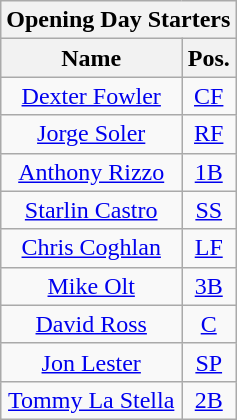<table class="wikitable" style="text-align:center">
<tr>
<th colspan="2">Opening Day Starters</th>
</tr>
<tr>
<th>Name</th>
<th>Pos.</th>
</tr>
<tr>
<td><a href='#'>Dexter Fowler</a></td>
<td><a href='#'>CF</a></td>
</tr>
<tr>
<td><a href='#'>Jorge Soler</a></td>
<td><a href='#'>RF</a></td>
</tr>
<tr>
<td><a href='#'>Anthony Rizzo</a></td>
<td><a href='#'>1B</a></td>
</tr>
<tr>
<td><a href='#'>Starlin Castro</a></td>
<td><a href='#'>SS</a></td>
</tr>
<tr>
<td><a href='#'>Chris Coghlan</a></td>
<td><a href='#'>LF</a></td>
</tr>
<tr>
<td><a href='#'>Mike Olt</a></td>
<td><a href='#'>3B</a></td>
</tr>
<tr>
<td><a href='#'>David Ross</a></td>
<td><a href='#'>C</a></td>
</tr>
<tr>
<td><a href='#'>Jon Lester</a></td>
<td><a href='#'>SP</a></td>
</tr>
<tr>
<td><a href='#'>Tommy La Stella</a></td>
<td><a href='#'>2B</a></td>
</tr>
</table>
